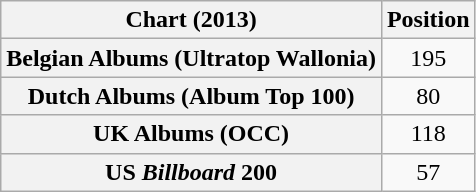<table class="wikitable sortable plainrowheaders" style="text-align:center">
<tr>
<th scope="col">Chart (2013)</th>
<th scope="col">Position</th>
</tr>
<tr>
<th scope="row">Belgian Albums (Ultratop Wallonia)</th>
<td>195</td>
</tr>
<tr>
<th scope="row">Dutch Albums (Album Top 100)</th>
<td>80</td>
</tr>
<tr>
<th scope="row">UK Albums (OCC)</th>
<td>118</td>
</tr>
<tr>
<th scope="row">US <em>Billboard</em> 200</th>
<td>57</td>
</tr>
</table>
